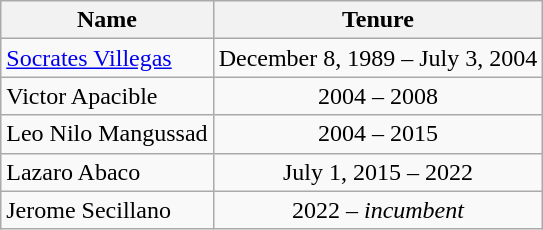<table class="wikitable">
<tr>
<th>Name</th>
<th>Tenure</th>
</tr>
<tr>
<td><a href='#'>Socrates Villegas</a></td>
<td align=center>December 8, 1989 – July 3, 2004</td>
</tr>
<tr>
<td>Victor Apacible</td>
<td align=center>2004 – 2008</td>
</tr>
<tr>
<td>Leo Nilo Mangussad</td>
<td align=center>2004 – 2015</td>
</tr>
<tr>
<td>Lazaro Abaco</td>
<td align=center>July 1, 2015 – 2022</td>
</tr>
<tr>
<td>Jerome Secillano</td>
<td align=center>2022 – <em>incumbent</em></td>
</tr>
</table>
